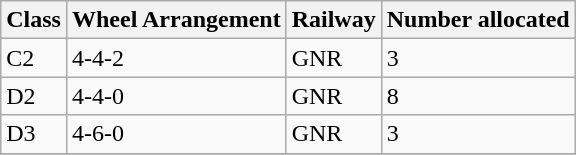<table class="wikitable">
<tr>
<th>Class</th>
<th>Wheel Arrangement</th>
<th>Railway</th>
<th>Number allocated</th>
</tr>
<tr>
<td>C2</td>
<td>4-4-2</td>
<td>GNR</td>
<td>3</td>
</tr>
<tr>
<td>D2</td>
<td>4-4-0</td>
<td>GNR</td>
<td>8</td>
</tr>
<tr>
<td>D3</td>
<td>4-6-0</td>
<td>GNR</td>
<td>3</td>
</tr>
<tr>
</tr>
</table>
